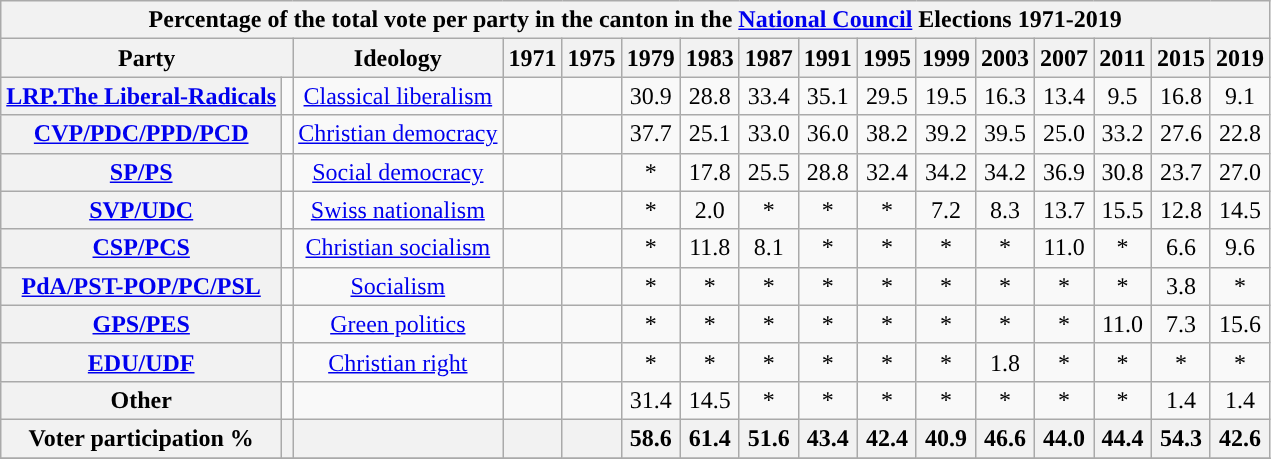<table class="wikitable sortable" style ="text-align: center">
<tr>
<th colspan="16">Percentage of the total vote per party in the canton in the <a href='#'>National Council</a> Elections 1971-2019</th>
</tr>
<tr>
<th colspan="2">Party</th>
<th class="unsortable">Ideology</th>
<th>1971</th>
<th>1975</th>
<th>1979</th>
<th>1983</th>
<th>1987</th>
<th>1991</th>
<th>1995</th>
<th>1999</th>
<th>2003</th>
<th>2007</th>
<th>2011</th>
<th>2015</th>
<th>2019</th>
</tr>
<tr>
<th><a href='#'>LRP.The Liberal-Radicals</a></th>
<td style="color:inherit;background:"></td>
<td><a href='#'>Classical liberalism</a></td>
<td></td>
<td></td>
<td>30.9</td>
<td>28.8</td>
<td>33.4</td>
<td>35.1</td>
<td>29.5</td>
<td>19.5</td>
<td>16.3</td>
<td>13.4</td>
<td>9.5</td>
<td>16.8</td>
<td>9.1</td>
</tr>
<tr>
<th><a href='#'>CVP/PDC/PPD/PCD</a></th>
<td style="color:inherit;background:"></td>
<td><a href='#'>Christian democracy</a></td>
<td></td>
<td></td>
<td>37.7</td>
<td>25.1</td>
<td>33.0</td>
<td>36.0</td>
<td>38.2</td>
<td>39.2</td>
<td>39.5</td>
<td>25.0</td>
<td>33.2</td>
<td>27.6</td>
<td>22.8</td>
</tr>
<tr>
<th><a href='#'>SP/PS</a></th>
<td style="color:inherit;background:"></td>
<td><a href='#'>Social democracy</a></td>
<td></td>
<td></td>
<td>* </td>
<td>17.8</td>
<td>25.5</td>
<td>28.8</td>
<td>32.4</td>
<td>34.2</td>
<td>34.2</td>
<td>36.9</td>
<td>30.8</td>
<td>23.7</td>
<td>27.0</td>
</tr>
<tr>
<th><a href='#'>SVP/UDC</a></th>
<td style="color:inherit;background:"></td>
<td><a href='#'>Swiss nationalism</a></td>
<td></td>
<td></td>
<td>*</td>
<td>2.0</td>
<td>*</td>
<td>*</td>
<td>*</td>
<td>7.2</td>
<td>8.3</td>
<td>13.7</td>
<td>15.5</td>
<td>12.8</td>
<td>14.5</td>
</tr>
<tr>
<th><a href='#'>CSP/PCS</a></th>
<td style="color:inherit;background:"></td>
<td><a href='#'>Christian socialism</a></td>
<td></td>
<td></td>
<td>*</td>
<td>11.8</td>
<td>8.1</td>
<td>*</td>
<td>*</td>
<td>*</td>
<td>*</td>
<td>11.0</td>
<td>*</td>
<td>6.6</td>
<td>9.6</td>
</tr>
<tr>
<th><a href='#'>PdA/PST-POP/PC/PSL</a></th>
<td style="color:inherit;background:"></td>
<td><a href='#'>Socialism</a></td>
<td></td>
<td></td>
<td>*</td>
<td>*</td>
<td>*</td>
<td>*</td>
<td>*</td>
<td>*</td>
<td>*</td>
<td>*</td>
<td>*</td>
<td>3.8</td>
<td>*</td>
</tr>
<tr>
<th><a href='#'>GPS/PES</a></th>
<td style="color:inherit;background:"></td>
<td><a href='#'>Green politics</a></td>
<td></td>
<td></td>
<td>*</td>
<td>*</td>
<td>*</td>
<td>*</td>
<td>*</td>
<td>*</td>
<td>*</td>
<td>*</td>
<td>11.0</td>
<td>7.3</td>
<td>15.6</td>
</tr>
<tr>
<th><a href='#'>EDU/UDF</a></th>
<td style="color:inherit;background:"></td>
<td><a href='#'>Christian right</a></td>
<td></td>
<td></td>
<td>*</td>
<td>*</td>
<td>*</td>
<td>*</td>
<td>*</td>
<td>*</td>
<td>1.8</td>
<td>*</td>
<td>*</td>
<td>*</td>
<td>*</td>
</tr>
<tr>
<th>Other</th>
<td></td>
<td></td>
<td></td>
<td></td>
<td>31.4</td>
<td>14.5</td>
<td>*</td>
<td>*</td>
<td>*</td>
<td>*</td>
<td>*</td>
<td>*</td>
<td>*</td>
<td>1.4</td>
<td>1.4</td>
</tr>
<tr>
<th>Voter participation %</th>
<th></th>
<th></th>
<th></th>
<th></th>
<th>58.6</th>
<th>61.4</th>
<th>51.6</th>
<th>43.4</th>
<th>42.4</th>
<th>40.9</th>
<th>46.6</th>
<th>44.0</th>
<th>44.4</th>
<th>54.3</th>
<th>42.6</th>
</tr>
<tr>
</tr>
</table>
